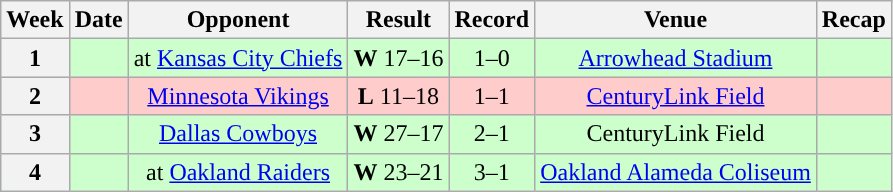<table class="wikitable" style="text-align:center">
<tr>
<th>Week</th>
<th>Date</th>
<th>Opponent</th>
<th>Result</th>
<th>Record</th>
<th>Venue</th>
<th>Recap</th>
</tr>
<tr style="background:#cfc">
<th>1</th>
<td></td>
<td>at <a href='#'>Kansas City Chiefs</a></td>
<td><strong>W</strong> 17–16</td>
<td>1–0</td>
<td><a href='#'>Arrowhead Stadium</a></td>
<td></td>
</tr>
<tr style="background:#fcc">
<th>2</th>
<td></td>
<td><a href='#'>Minnesota Vikings</a></td>
<td><strong>L</strong> 11–18</td>
<td>1–1</td>
<td><a href='#'>CenturyLink Field</a></td>
<td></td>
</tr>
<tr style="background:#cfc">
<th>3</th>
<td></td>
<td><a href='#'>Dallas Cowboys</a></td>
<td><strong>W</strong> 27–17</td>
<td>2–1</td>
<td>CenturyLink Field</td>
<td></td>
</tr>
<tr style="background:#cfc">
<th>4</th>
<td></td>
<td>at <a href='#'>Oakland Raiders</a></td>
<td><strong>W</strong> 23–21</td>
<td>3–1</td>
<td><a href='#'>Oakland Alameda Coliseum</a></td>
<td></td>
</tr>
</table>
